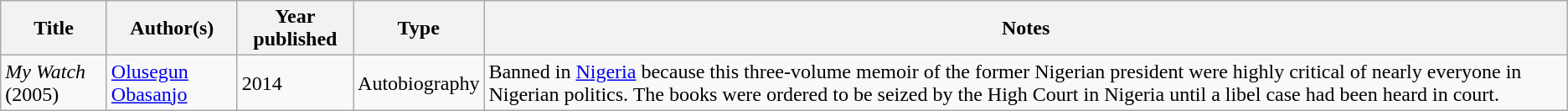<table class="wikitable sortable">
<tr>
<th>Title</th>
<th>Author(s)</th>
<th>Year published</th>
<th>Type</th>
<th class="unsortable">Notes</th>
</tr>
<tr>
<td><em>My Watch</em> (2005)</td>
<td><a href='#'>Olusegun Obasanjo</a></td>
<td>2014</td>
<td>Autobiography</td>
<td>Banned in <a href='#'>Nigeria</a> because this three-volume memoir of the former Nigerian president were highly critical of nearly everyone in Nigerian politics. The books were ordered to be seized by the High Court in Nigeria until a libel case had been heard in court.</td>
</tr>
</table>
